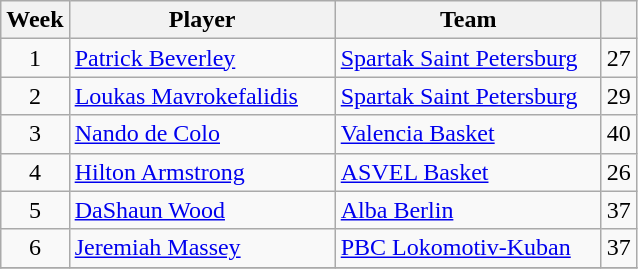<table class="wikitable sortable" style="text-align: center;">
<tr>
<th align="center">Week</th>
<th align="center" width=170>Player</th>
<th align="center" width=170>Team</th>
<th align="center"></th>
</tr>
<tr>
<td>1</td>
<td align="left"> <a href='#'>Patrick Beverley</a></td>
<td align="left"> <a href='#'>Spartak Saint Petersburg</a></td>
<td>27</td>
</tr>
<tr>
<td>2</td>
<td align="left"> <a href='#'>Loukas Mavrokefalidis</a></td>
<td align="left"> <a href='#'>Spartak Saint Petersburg</a></td>
<td>29</td>
</tr>
<tr>
<td>3</td>
<td align="left"> <a href='#'>Nando de Colo</a></td>
<td align="left"> <a href='#'>Valencia Basket</a></td>
<td>40</td>
</tr>
<tr>
<td>4</td>
<td align="left"> <a href='#'>Hilton Armstrong</a></td>
<td align="left"> <a href='#'>ASVEL Basket</a></td>
<td>26</td>
</tr>
<tr>
<td>5</td>
<td align="left"> <a href='#'>DaShaun Wood</a></td>
<td align="left"> <a href='#'>Alba Berlin</a></td>
<td>37</td>
</tr>
<tr>
<td>6</td>
<td align="left"> <a href='#'>Jeremiah Massey</a></td>
<td align="left"> <a href='#'>PBC Lokomotiv-Kuban</a></td>
<td>37</td>
</tr>
<tr>
</tr>
</table>
